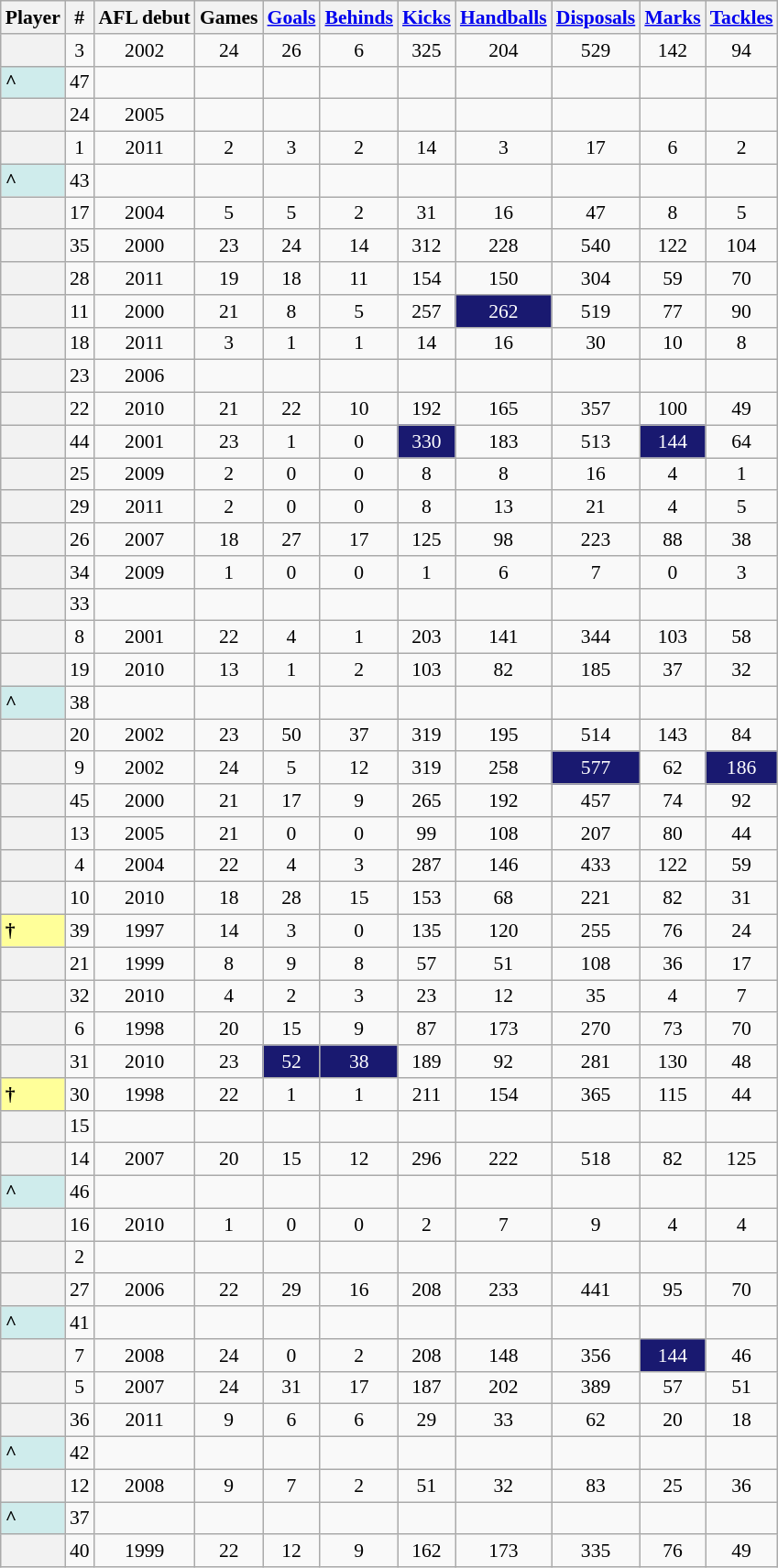<table class="wikitable plainrowheaders sortable" style="font-size:90%; text-align:center;">
<tr>
<th scope="col">Player</th>
<th scope="col">#</th>
<th scope="col">AFL debut</th>
<th scope="col">Games</th>
<th scope="col"><a href='#'>Goals</a></th>
<th scope="col"><a href='#'>Behinds</a></th>
<th scope="col"><a href='#'>Kicks</a></th>
<th scope="col"><a href='#'>Handballs</a></th>
<th scope="col"><a href='#'>Disposals</a></th>
<th scope="col"><a href='#'>Marks</a></th>
<th scope="col"><a href='#'>Tackles</a></th>
</tr>
<tr>
<th scope="row" style="text-align:left;"></th>
<td>3</td>
<td>2002</td>
<td>24</td>
<td>26</td>
<td>6</td>
<td>325</td>
<td>204</td>
<td>529</td>
<td>142</td>
<td>94</td>
</tr>
<tr>
<th scope="row"  style="text-align:left; background:#cfecec;">^</th>
<td>47</td>
<td></td>
<td></td>
<td></td>
<td></td>
<td></td>
<td></td>
<td></td>
<td></td>
<td></td>
</tr>
<tr>
<th scope="row" style="text-align:left;"></th>
<td>24</td>
<td>2005</td>
<td></td>
<td></td>
<td></td>
<td></td>
<td></td>
<td></td>
<td></td>
<td></td>
</tr>
<tr>
<th scope="row" style="text-align:left;"></th>
<td>1</td>
<td>2011</td>
<td>2</td>
<td>3</td>
<td>2</td>
<td>14</td>
<td>3</td>
<td>17</td>
<td>6</td>
<td>2</td>
</tr>
<tr>
<th scope="row"  style="text-align:left; background:#cfecec;">^</th>
<td>43</td>
<td></td>
<td></td>
<td></td>
<td></td>
<td></td>
<td></td>
<td></td>
<td></td>
<td></td>
</tr>
<tr>
<th scope="row" style="text-align:left;"></th>
<td>17</td>
<td>2004</td>
<td>5</td>
<td>5</td>
<td>2</td>
<td>31</td>
<td>16</td>
<td>47</td>
<td>8</td>
<td>5</td>
</tr>
<tr>
<th scope="row" style="text-align:left;"></th>
<td>35</td>
<td>2000</td>
<td>23</td>
<td>24</td>
<td>14</td>
<td>312</td>
<td>228</td>
<td>540</td>
<td>122</td>
<td>104</td>
</tr>
<tr>
<th scope="row" style="text-align:left;"></th>
<td>28</td>
<td>2011</td>
<td>19</td>
<td>18</td>
<td>11</td>
<td>154</td>
<td>150</td>
<td>304</td>
<td>59</td>
<td>70</td>
</tr>
<tr>
<th scope="row" style="text-align:left;"></th>
<td>11</td>
<td>2000</td>
<td>21</td>
<td>8</td>
<td>5</td>
<td>257</td>
<td style="background:#191970;color:white;">262</td>
<td>519</td>
<td>77</td>
<td>90</td>
</tr>
<tr>
<th scope="row" style="text-align:left;"></th>
<td>18</td>
<td>2011</td>
<td>3</td>
<td>1</td>
<td>1</td>
<td>14</td>
<td>16</td>
<td>30</td>
<td>10</td>
<td>8</td>
</tr>
<tr>
<th scope="row" style="text-align:left;"></th>
<td>23</td>
<td>2006</td>
<td></td>
<td></td>
<td></td>
<td></td>
<td></td>
<td></td>
<td></td>
<td></td>
</tr>
<tr>
<th scope="row" style="text-align:left;"></th>
<td>22</td>
<td>2010</td>
<td>21</td>
<td>22</td>
<td>10</td>
<td>192</td>
<td>165</td>
<td>357</td>
<td>100</td>
<td>49</td>
</tr>
<tr>
<th scope="row" style="text-align:left;"></th>
<td>44</td>
<td>2001</td>
<td>23</td>
<td>1</td>
<td>0</td>
<td style="background:#191970;color:white;">330</td>
<td>183</td>
<td>513</td>
<td style="background:#191970;color:white;">144</td>
<td>64</td>
</tr>
<tr>
<th scope="row" style="text-align:left;"></th>
<td>25</td>
<td>2009</td>
<td>2</td>
<td>0</td>
<td>0</td>
<td>8</td>
<td>8</td>
<td>16</td>
<td>4</td>
<td>1</td>
</tr>
<tr>
<th scope="row" style="text-align:left;"></th>
<td>29</td>
<td>2011</td>
<td>2</td>
<td>0</td>
<td>0</td>
<td>8</td>
<td>13</td>
<td>21</td>
<td>4</td>
<td>5</td>
</tr>
<tr>
<th scope="row" style="text-align:left;"></th>
<td>26</td>
<td>2007</td>
<td>18</td>
<td>27</td>
<td>17</td>
<td>125</td>
<td>98</td>
<td>223</td>
<td>88</td>
<td>38</td>
</tr>
<tr>
<th scope="row" style="text-align:left;"></th>
<td>34</td>
<td>2009</td>
<td>1</td>
<td>0</td>
<td>0</td>
<td>1</td>
<td>6</td>
<td>7</td>
<td>0</td>
<td>3</td>
</tr>
<tr>
<th scope="row" style="text-align:left;"></th>
<td>33</td>
<td></td>
<td></td>
<td></td>
<td></td>
<td></td>
<td></td>
<td></td>
<td></td>
<td></td>
</tr>
<tr>
<th scope="row" style="text-align:left;"></th>
<td>8</td>
<td>2001</td>
<td>22</td>
<td>4</td>
<td>1</td>
<td>203</td>
<td>141</td>
<td>344</td>
<td>103</td>
<td>58</td>
</tr>
<tr>
<th scope="row" style="text-align:left;"></th>
<td>19</td>
<td>2010</td>
<td>13</td>
<td>1</td>
<td>2</td>
<td>103</td>
<td>82</td>
<td>185</td>
<td>37</td>
<td>32</td>
</tr>
<tr>
<th scope="row"  style="text-align:left; background:#cfecec;">^</th>
<td>38</td>
<td></td>
<td></td>
<td></td>
<td></td>
<td></td>
<td></td>
<td></td>
<td></td>
<td></td>
</tr>
<tr>
<th scope="row" style="text-align:left;"></th>
<td>20</td>
<td>2002</td>
<td>23</td>
<td>50</td>
<td>37</td>
<td>319</td>
<td>195</td>
<td>514</td>
<td>143</td>
<td>84</td>
</tr>
<tr>
<th scope="row" style="text-align:left;"></th>
<td>9</td>
<td>2002</td>
<td>24</td>
<td>5</td>
<td>12</td>
<td>319</td>
<td>258</td>
<td style="background:#191970;color:white;">577</td>
<td>62</td>
<td style="background:#191970;color:white;">186</td>
</tr>
<tr>
<th scope="row" style="text-align:left;"></th>
<td>45</td>
<td>2000</td>
<td>21</td>
<td>17</td>
<td>9</td>
<td>265</td>
<td>192</td>
<td>457</td>
<td>74</td>
<td>92</td>
</tr>
<tr>
<th scope="row" style="text-align:left;"></th>
<td>13</td>
<td>2005</td>
<td>21</td>
<td>0</td>
<td>0</td>
<td>99</td>
<td>108</td>
<td>207</td>
<td>80</td>
<td>44</td>
</tr>
<tr>
<th scope="row" style="text-align:left;"></th>
<td>4</td>
<td>2004</td>
<td>22</td>
<td>4</td>
<td>3</td>
<td>287</td>
<td>146</td>
<td>433</td>
<td>122</td>
<td>59</td>
</tr>
<tr>
<th scope="row" style="text-align:left;"></th>
<td>10</td>
<td>2010</td>
<td>18</td>
<td>28</td>
<td>15</td>
<td>153</td>
<td>68</td>
<td>221</td>
<td>82</td>
<td>31</td>
</tr>
<tr>
<th scope="row"  style="text-align:left; background:#ff9;"> †</th>
<td>39</td>
<td>1997</td>
<td>14</td>
<td>3</td>
<td>0</td>
<td>135</td>
<td>120</td>
<td>255</td>
<td>76</td>
<td>24</td>
</tr>
<tr>
<th scope="row" style="text-align:left;"></th>
<td>21</td>
<td>1999</td>
<td>8</td>
<td>9</td>
<td>8</td>
<td>57</td>
<td>51</td>
<td>108</td>
<td>36</td>
<td>17</td>
</tr>
<tr>
<th scope="row" style="text-align:left;"></th>
<td>32</td>
<td>2010</td>
<td>4</td>
<td>2</td>
<td>3</td>
<td>23</td>
<td>12</td>
<td>35</td>
<td>4</td>
<td>7</td>
</tr>
<tr>
<th scope="row" style="text-align:left;"></th>
<td>6</td>
<td>1998</td>
<td>20</td>
<td>15</td>
<td>9</td>
<td>87</td>
<td>173</td>
<td>270</td>
<td>73</td>
<td>70</td>
</tr>
<tr>
<th scope="row" style="text-align:left;"></th>
<td>31</td>
<td>2010</td>
<td>23</td>
<td style="background:#191970;color:white;">52</td>
<td style="background:#191970;color:white;">38</td>
<td>189</td>
<td>92</td>
<td>281</td>
<td>130</td>
<td>48</td>
</tr>
<tr>
<th scope="row"  style="text-align:left; background:#ff9;"> †</th>
<td>30</td>
<td>1998</td>
<td>22</td>
<td>1</td>
<td>1</td>
<td>211</td>
<td>154</td>
<td>365</td>
<td>115</td>
<td>44</td>
</tr>
<tr>
<th scope="row" style="text-align:left;"></th>
<td>15</td>
<td></td>
<td></td>
<td></td>
<td></td>
<td></td>
<td></td>
<td></td>
<td></td>
<td></td>
</tr>
<tr>
<th scope="row" style="text-align:left;"></th>
<td>14</td>
<td>2007</td>
<td>20</td>
<td>15</td>
<td>12</td>
<td>296</td>
<td>222</td>
<td>518</td>
<td>82</td>
<td>125</td>
</tr>
<tr>
<th scope="row"  style="text-align:left; background:#cfecec;">^</th>
<td>46</td>
<td></td>
<td></td>
<td></td>
<td></td>
<td></td>
<td></td>
<td></td>
<td></td>
<td></td>
</tr>
<tr>
<th scope="row" style="text-align:left;"></th>
<td>16</td>
<td>2010</td>
<td>1</td>
<td>0</td>
<td>0</td>
<td>2</td>
<td>7</td>
<td>9</td>
<td>4</td>
<td>4</td>
</tr>
<tr>
<th scope="row" style="text-align:left;"></th>
<td>2</td>
<td></td>
<td></td>
<td></td>
<td></td>
<td></td>
<td></td>
<td></td>
<td></td>
<td></td>
</tr>
<tr>
<th scope="row" style="text-align:left;"></th>
<td>27</td>
<td>2006</td>
<td>22</td>
<td>29</td>
<td>16</td>
<td>208</td>
<td>233</td>
<td>441</td>
<td>95</td>
<td>70</td>
</tr>
<tr>
<th scope="row"  style="text-align:left; background:#cfecec;">^</th>
<td>41</td>
<td></td>
<td></td>
<td></td>
<td></td>
<td></td>
<td></td>
<td></td>
<td></td>
<td></td>
</tr>
<tr>
<th scope="row" style="text-align:left;"></th>
<td>7</td>
<td>2008</td>
<td>24</td>
<td>0</td>
<td>2</td>
<td>208</td>
<td>148</td>
<td>356</td>
<td style="background:#191970;color:white;">144</td>
<td>46</td>
</tr>
<tr>
<th scope="row" style="text-align:left;"></th>
<td>5</td>
<td>2007</td>
<td>24</td>
<td>31</td>
<td>17</td>
<td>187</td>
<td>202</td>
<td>389</td>
<td>57</td>
<td>51</td>
</tr>
<tr>
<th scope="row" style="text-align:left;"></th>
<td>36</td>
<td>2011</td>
<td>9</td>
<td>6</td>
<td>6</td>
<td>29</td>
<td>33</td>
<td>62</td>
<td>20</td>
<td>18</td>
</tr>
<tr>
<th scope="row"  style="text-align:left; background:#cfecec;">^</th>
<td>42</td>
<td></td>
<td></td>
<td></td>
<td></td>
<td></td>
<td></td>
<td></td>
<td></td>
<td></td>
</tr>
<tr>
<th scope="row" style="text-align:left;"></th>
<td>12</td>
<td>2008</td>
<td>9</td>
<td>7</td>
<td>2</td>
<td>51</td>
<td>32</td>
<td>83</td>
<td>25</td>
<td>36</td>
</tr>
<tr>
<th scope="row"  style="text-align:left; background:#cfecec;">^</th>
<td>37</td>
<td></td>
<td></td>
<td></td>
<td></td>
<td></td>
<td></td>
<td></td>
<td></td>
<td></td>
</tr>
<tr>
<th scope="row" style="text-align:left;"></th>
<td>40</td>
<td>1999</td>
<td>22</td>
<td>12</td>
<td>9</td>
<td>162</td>
<td>173</td>
<td>335</td>
<td>76</td>
<td>49</td>
</tr>
</table>
